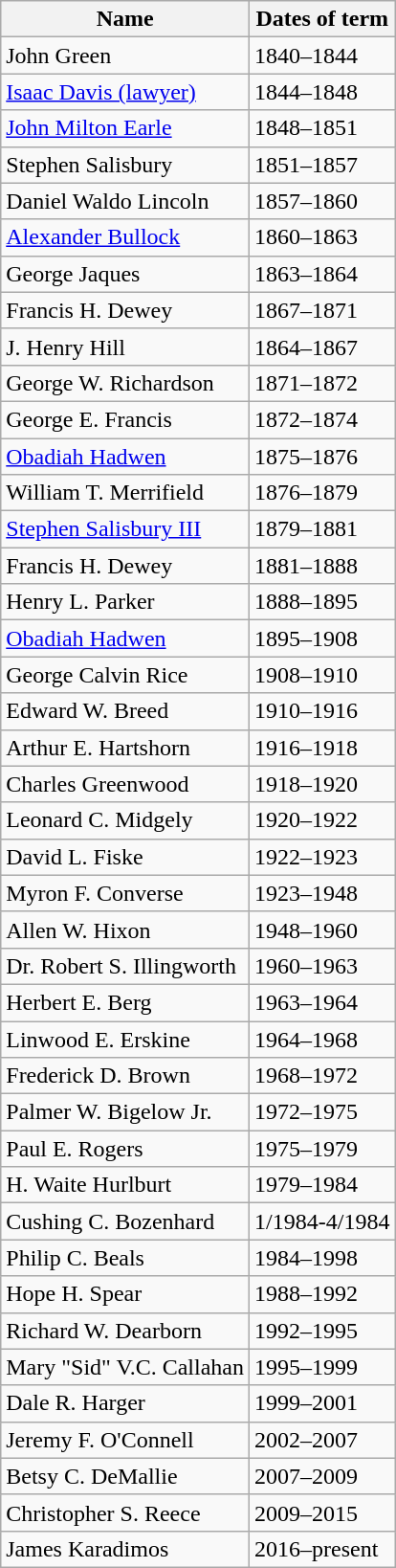<table class="wikitable mw-collapsible mw-collapsed">
<tr>
<th>Name</th>
<th>Dates of term</th>
</tr>
<tr>
<td>John Green</td>
<td>1840–1844</td>
</tr>
<tr>
<td><a href='#'>Isaac Davis (lawyer)</a></td>
<td>1844–1848</td>
</tr>
<tr>
<td><a href='#'>John Milton Earle</a></td>
<td>1848–1851</td>
</tr>
<tr>
<td>Stephen Salisbury</td>
<td>1851–1857</td>
</tr>
<tr>
<td>Daniel Waldo Lincoln</td>
<td>1857–1860</td>
</tr>
<tr>
<td><a href='#'>Alexander Bullock</a></td>
<td>1860–1863</td>
</tr>
<tr>
<td>George Jaques</td>
<td>1863–1864</td>
</tr>
<tr>
<td>Francis H. Dewey</td>
<td>1867–1871</td>
</tr>
<tr>
<td>J. Henry Hill</td>
<td>1864–1867</td>
</tr>
<tr>
<td>George W. Richardson</td>
<td>1871–1872</td>
</tr>
<tr>
<td>George E. Francis</td>
<td>1872–1874</td>
</tr>
<tr>
<td><a href='#'>Obadiah Hadwen</a></td>
<td>1875–1876</td>
</tr>
<tr>
<td>William T. Merrifield</td>
<td>1876–1879</td>
</tr>
<tr>
<td><a href='#'>Stephen Salisbury III</a></td>
<td>1879–1881</td>
</tr>
<tr>
<td>Francis H. Dewey</td>
<td>1881–1888</td>
</tr>
<tr>
<td>Henry L. Parker</td>
<td>1888–1895</td>
</tr>
<tr>
<td><a href='#'>Obadiah Hadwen</a></td>
<td>1895–1908</td>
</tr>
<tr>
<td>George Calvin Rice</td>
<td>1908–1910</td>
</tr>
<tr>
<td>Edward W. Breed</td>
<td>1910–1916</td>
</tr>
<tr>
<td>Arthur E. Hartshorn</td>
<td>1916–1918</td>
</tr>
<tr>
<td>Charles Greenwood</td>
<td>1918–1920</td>
</tr>
<tr>
<td>Leonard C. Midgely</td>
<td>1920–1922</td>
</tr>
<tr>
<td>David L. Fiske</td>
<td>1922–1923</td>
</tr>
<tr>
<td>Myron F. Converse</td>
<td>1923–1948</td>
</tr>
<tr>
<td>Allen W. Hixon</td>
<td>1948–1960</td>
</tr>
<tr>
<td>Dr. Robert S. Illingworth</td>
<td>1960–1963</td>
</tr>
<tr>
<td>Herbert E. Berg</td>
<td>1963–1964</td>
</tr>
<tr>
<td>Linwood E. Erskine</td>
<td>1964–1968</td>
</tr>
<tr>
<td>Frederick D. Brown</td>
<td>1968–1972</td>
</tr>
<tr>
<td>Palmer W. Bigelow Jr.</td>
<td>1972–1975</td>
</tr>
<tr>
<td>Paul E. Rogers</td>
<td>1975–1979</td>
</tr>
<tr>
<td>H. Waite Hurlburt</td>
<td>1979–1984</td>
</tr>
<tr>
<td>Cushing C. Bozenhard</td>
<td>1/1984-4/1984</td>
</tr>
<tr>
<td>Philip C. Beals</td>
<td>1984–1998</td>
</tr>
<tr>
<td>Hope H. Spear</td>
<td>1988–1992</td>
</tr>
<tr>
<td>Richard W. Dearborn</td>
<td>1992–1995</td>
</tr>
<tr>
<td>Mary "Sid" V.C. Callahan</td>
<td>1995–1999</td>
</tr>
<tr>
<td>Dale R. Harger</td>
<td>1999–2001</td>
</tr>
<tr>
<td>Jeremy F. O'Connell</td>
<td>2002–2007</td>
</tr>
<tr>
<td>Betsy C. DeMallie</td>
<td>2007–2009</td>
</tr>
<tr>
<td>Christopher S. Reece</td>
<td>2009–2015</td>
</tr>
<tr>
<td>James Karadimos</td>
<td>2016–present</td>
</tr>
</table>
